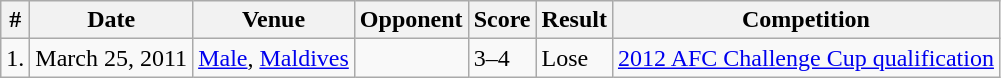<table class="wikitable">
<tr>
<th>#</th>
<th>Date</th>
<th>Venue</th>
<th>Opponent</th>
<th>Score</th>
<th>Result</th>
<th>Competition</th>
</tr>
<tr>
<td>1.</td>
<td>March 25, 2011</td>
<td><a href='#'>Male</a>, <a href='#'>Maldives</a></td>
<td></td>
<td>3–4</td>
<td>Lose</td>
<td><a href='#'>2012 AFC Challenge Cup qualification</a></td>
</tr>
</table>
